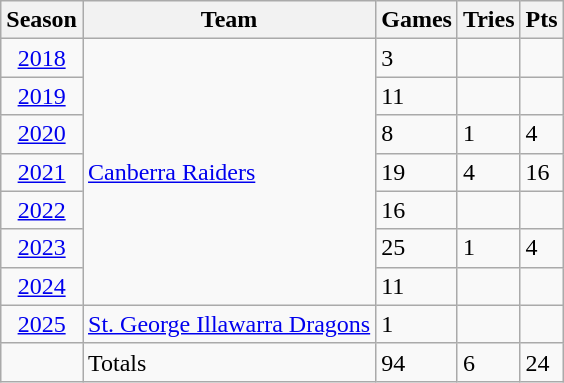<table class="wikitable">
<tr>
<th>Season</th>
<th>Team</th>
<th>Games</th>
<th>Tries</th>
<th>Pts</th>
</tr>
<tr>
<td align="center"><a href='#'>2018</a></td>
<td rowspan="7"> <a href='#'>Canberra Raiders</a></td>
<td>3</td>
<td></td>
<td></td>
</tr>
<tr>
<td align="center"><a href='#'>2019</a></td>
<td>11</td>
<td></td>
<td></td>
</tr>
<tr>
<td align="center"><a href='#'>2020</a></td>
<td>8</td>
<td>1</td>
<td>4</td>
</tr>
<tr>
<td align="center"><a href='#'>2021</a></td>
<td>19</td>
<td>4</td>
<td>16</td>
</tr>
<tr>
<td align="center"><a href='#'>2022</a></td>
<td>16</td>
<td></td>
<td></td>
</tr>
<tr>
<td align="center"><a href='#'>2023</a></td>
<td>25</td>
<td>1</td>
<td>4</td>
</tr>
<tr>
<td align="center"><a href='#'>2024</a></td>
<td>11</td>
<td></td>
<td></td>
</tr>
<tr>
<td align="center"><a href='#'>2025</a></td>
<td> <a href='#'>St. George Illawarra Dragons</a></td>
<td>1</td>
<td></td>
<td></td>
</tr>
<tr>
<td></td>
<td>Totals</td>
<td>94</td>
<td>6</td>
<td>24</td>
</tr>
</table>
